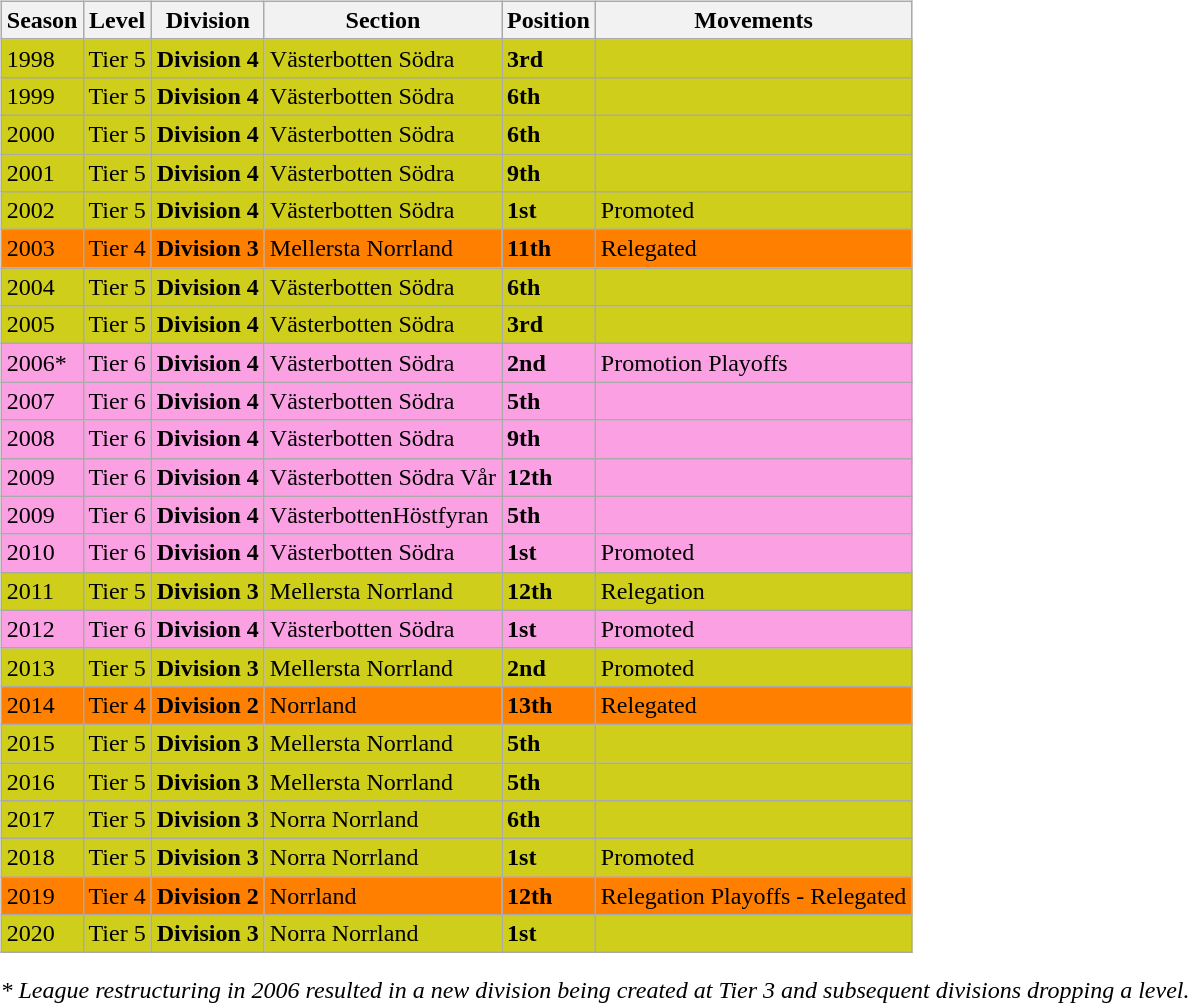<table>
<tr>
<td valign="top" width=0%><br><table class="wikitable">
<tr style="background:#f0f6fa;">
<th><strong>Season</strong></th>
<th><strong>Level</strong></th>
<th><strong>Division</strong></th>
<th><strong>Section</strong></th>
<th><strong>Position</strong></th>
<th><strong>Movements</strong></th>
</tr>
<tr>
<td style="background:#CECE1B;">1998</td>
<td style="background:#CECE1B;">Tier 5</td>
<td style="background:#CECE1B;"><strong>Division 4</strong></td>
<td style="background:#CECE1B;">Västerbotten Södra</td>
<td style="background:#CECE1B;"><strong>3rd</strong></td>
<td style="background:#CECE1B;"></td>
</tr>
<tr>
<td style="background:#CECE1B;">1999</td>
<td style="background:#CECE1B;">Tier 5</td>
<td style="background:#CECE1B;"><strong>Division 4</strong></td>
<td style="background:#CECE1B;">Västerbotten Södra</td>
<td style="background:#CECE1B;"><strong>6th</strong></td>
<td style="background:#CECE1B;"></td>
</tr>
<tr>
<td style="background:#CECE1B;">2000</td>
<td style="background:#CECE1B;">Tier 5</td>
<td style="background:#CECE1B;"><strong>Division 4</strong></td>
<td style="background:#CECE1B;">Västerbotten Södra</td>
<td style="background:#CECE1B;"><strong>6th</strong></td>
<td style="background:#CECE1B;"></td>
</tr>
<tr>
<td style="background:#CECE1B;">2001</td>
<td style="background:#CECE1B;">Tier 5</td>
<td style="background:#CECE1B;"><strong>Division 4</strong></td>
<td style="background:#CECE1B;">Västerbotten Södra</td>
<td style="background:#CECE1B;"><strong>9th</strong></td>
<td style="background:#CECE1B;"></td>
</tr>
<tr>
<td style="background:#CECE1B;">2002</td>
<td style="background:#CECE1B;">Tier 5</td>
<td style="background:#CECE1B;"><strong>Division 4</strong></td>
<td style="background:#CECE1B;">Västerbotten Södra</td>
<td style="background:#CECE1B;"><strong>1st</strong></td>
<td style="background:#CECE1B;">Promoted</td>
</tr>
<tr>
<td style="background:#FF7F00;">2003</td>
<td style="background:#FF7F00;">Tier 4</td>
<td style="background:#FF7F00;"><strong>Division 3</strong></td>
<td style="background:#FF7F00;">Mellersta Norrland</td>
<td style="background:#FF7F00;"><strong>11th</strong></td>
<td style="background:#FF7F00;">Relegated</td>
</tr>
<tr>
<td style="background:#CECE1B;">2004</td>
<td style="background:#CECE1B;">Tier 5</td>
<td style="background:#CECE1B;"><strong>Division 4</strong></td>
<td style="background:#CECE1B;">Västerbotten Södra</td>
<td style="background:#CECE1B;"><strong>6th</strong></td>
<td style="background:#CECE1B;"></td>
</tr>
<tr>
<td style="background:#CECE1B;">2005</td>
<td style="background:#CECE1B;">Tier 5</td>
<td style="background:#CECE1B;"><strong>Division 4</strong></td>
<td style="background:#CECE1B;">Västerbotten Södra</td>
<td style="background:#CECE1B;"><strong>3rd</strong></td>
<td style="background:#CECE1B;"></td>
</tr>
<tr>
<td style="background:#FBA0E3;">2006*</td>
<td style="background:#FBA0E3;">Tier 6</td>
<td style="background:#FBA0E3;"><strong>Division 4</strong></td>
<td style="background:#FBA0E3;">Västerbotten Södra</td>
<td style="background:#FBA0E3;"><strong>2nd</strong></td>
<td style="background:#FBA0E3;">Promotion Playoffs</td>
</tr>
<tr>
<td style="background:#FBA0E3;">2007</td>
<td style="background:#FBA0E3;">Tier 6</td>
<td style="background:#FBA0E3;"><strong>Division 4</strong></td>
<td style="background:#FBA0E3;">Västerbotten Södra</td>
<td style="background:#FBA0E3;"><strong>5th</strong></td>
<td style="background:#FBA0E3;"></td>
</tr>
<tr>
<td style="background:#FBA0E3;">2008</td>
<td style="background:#FBA0E3;">Tier 6</td>
<td style="background:#FBA0E3;"><strong>Division 4</strong></td>
<td style="background:#FBA0E3;">Västerbotten Södra</td>
<td style="background:#FBA0E3;"><strong>9th</strong></td>
<td style="background:#FBA0E3;"></td>
</tr>
<tr>
<td style="background:#FBA0E3;">2009</td>
<td style="background:#FBA0E3;">Tier 6</td>
<td style="background:#FBA0E3;"><strong>Division 4</strong></td>
<td style="background:#FBA0E3;">Västerbotten Södra Vår</td>
<td style="background:#FBA0E3;"><strong>12th</strong></td>
<td style="background:#FBA0E3;"></td>
</tr>
<tr>
<td style="background:#FBA0E3;">2009</td>
<td style="background:#FBA0E3;">Tier 6</td>
<td style="background:#FBA0E3;"><strong>Division 4</strong></td>
<td style="background:#FBA0E3;">VästerbottenHöstfyran</td>
<td style="background:#FBA0E3;"><strong>5th</strong></td>
<td style="background:#FBA0E3;"></td>
</tr>
<tr>
<td style="background:#FBA0E3;">2010</td>
<td style="background:#FBA0E3;">Tier 6</td>
<td style="background:#FBA0E3;"><strong>Division 4</strong></td>
<td style="background:#FBA0E3;">Västerbotten Södra</td>
<td style="background:#FBA0E3;"><strong>1st</strong></td>
<td style="background:#FBA0E3;">Promoted</td>
</tr>
<tr>
<td style="background:#CECE1B;">2011</td>
<td style="background:#CECE1B;">Tier 5</td>
<td style="background:#CECE1B;"><strong>Division 3</strong></td>
<td style="background:#CECE1B;">Mellersta Norrland</td>
<td style="background:#CECE1B;"><strong>12th</strong></td>
<td style="background:#CECE1B;">Relegation</td>
</tr>
<tr>
<td style="background:#FBA0E3;">2012</td>
<td style="background:#FBA0E3;">Tier 6</td>
<td style="background:#FBA0E3;"><strong>Division 4</strong></td>
<td style="background:#FBA0E3;">Västerbotten Södra</td>
<td style="background:#FBA0E3;"><strong>1st</strong></td>
<td style="background:#FBA0E3;">Promoted</td>
</tr>
<tr>
<td style="background:#CECE1B;">2013</td>
<td style="background:#CECE1B;">Tier 5</td>
<td style="background:#CECE1B;"><strong>Division 3</strong></td>
<td style="background:#CECE1B;">Mellersta Norrland</td>
<td style="background:#CECE1B;"><strong>2nd</strong></td>
<td style="background:#CECE1B;">Promoted</td>
</tr>
<tr>
<td style="background:#FF7F00;">2014</td>
<td style="background:#FF7F00;">Tier 4</td>
<td style="background:#FF7F00;"><strong>Division 2</strong></td>
<td style="background:#FF7F00;">Norrland</td>
<td style="background:#FF7F00;"><strong>13th</strong></td>
<td style="background:#FF7F00;">Relegated</td>
</tr>
<tr>
<td style="background:#CECE1B;">2015</td>
<td style="background:#CECE1B;">Tier 5</td>
<td style="background:#CECE1B;"><strong>Division 3</strong></td>
<td style="background:#CECE1B;">Mellersta Norrland</td>
<td style="background:#CECE1B;"><strong>5th</strong></td>
<td style="background:#CECE1B;"></td>
</tr>
<tr>
<td style="background:#CECE1B;">2016</td>
<td style="background:#CECE1B;">Tier 5</td>
<td style="background:#CECE1B;"><strong>Division 3</strong></td>
<td style="background:#CECE1B;">Mellersta Norrland</td>
<td style="background:#CECE1B;"><strong>5th</strong></td>
<td style="background:#CECE1B;"></td>
</tr>
<tr>
<td style="background:#CECE1B;">2017</td>
<td style="background:#CECE1B;">Tier 5</td>
<td style="background:#CECE1B;"><strong>Division 3</strong></td>
<td style="background:#CECE1B;">Norra Norrland</td>
<td style="background:#CECE1B;"><strong>6th</strong></td>
<td style="background:#CECE1B;"></td>
</tr>
<tr>
<td style="background:#CECE1B;">2018</td>
<td style="background:#CECE1B;">Tier 5</td>
<td style="background:#CECE1B;"><strong>Division 3</strong></td>
<td style="background:#CECE1B;">Norra Norrland</td>
<td style="background:#CECE1B;"><strong>1st</strong></td>
<td style="background:#CECE1B;">Promoted</td>
</tr>
<tr>
<td style="background:#FF7F00;">2019</td>
<td style="background:#FF7F00;">Tier 4</td>
<td style="background:#FF7F00;"><strong>Division 2</strong></td>
<td style="background:#FF7F00;">Norrland</td>
<td style="background:#FF7F00;"><strong>12th</strong></td>
<td style="background:#FF7F00;">Relegation Playoffs - Relegated</td>
</tr>
<tr>
<td style="background:#CECE1B;">2020</td>
<td style="background:#CECE1B;">Tier 5</td>
<td style="background:#CECE1B;"><strong>Division 3</strong></td>
<td style="background:#CECE1B;">Norra Norrland</td>
<td style="background:#CECE1B;"><strong>1st</strong></td>
<td style="background:#CECE1B;"></td>
</tr>
</table>
<em>* League restructuring in 2006 resulted in a new division being created at Tier 3 and subsequent divisions dropping a level.</em>


</td>
</tr>
</table>
